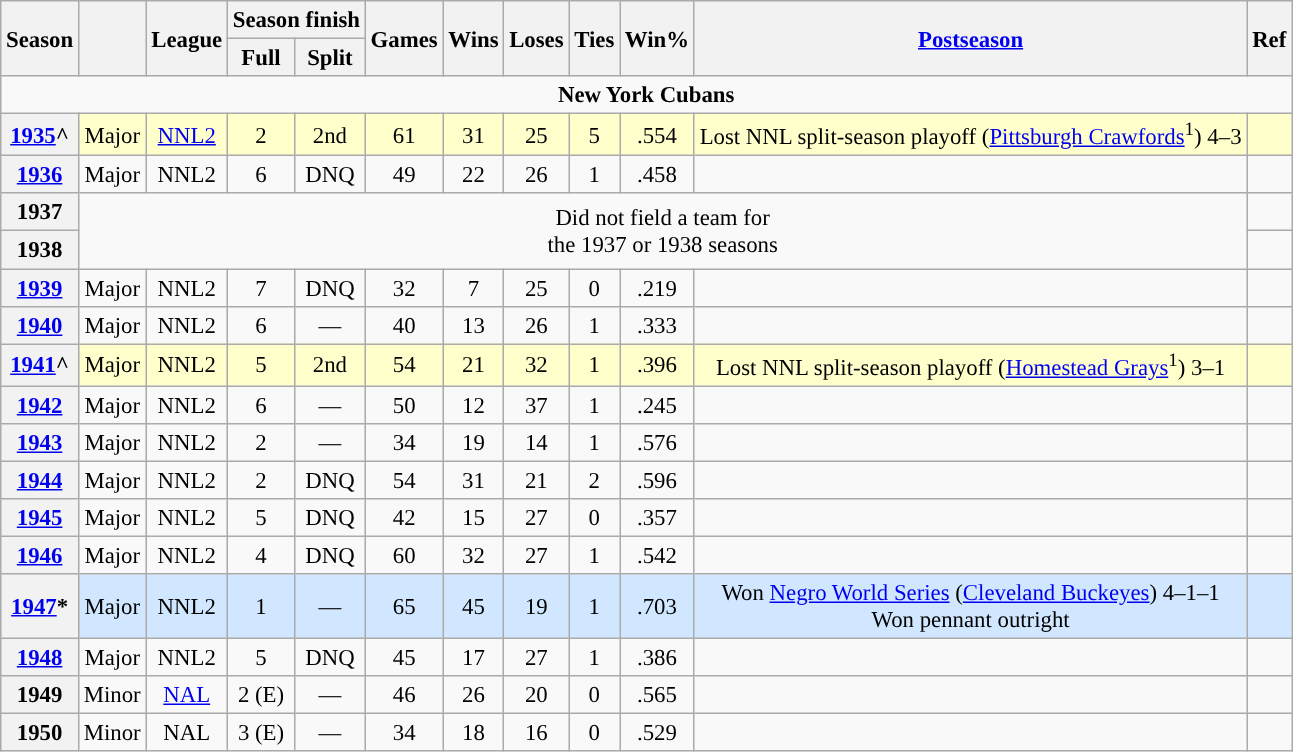<table class="wikitable sortable" style="text-align:center; font-size:95%">
<tr>
<th rowspan="2">Season</th>
<th rowspan="2"></th>
<th rowspan="2">League</th>
<th colspan="2">Season finish</th>
<th rowspan="2">Games</th>
<th rowspan="2">Wins</th>
<th rowspan="2">Loses</th>
<th rowspan="2">Ties</th>
<th rowspan="2">Win%</th>
<th rowspan="2"><a href='#'>Postseason</a></th>
<th rowspan="2">Ref</th>
</tr>
<tr>
<th>Full</th>
<th>Split</th>
</tr>
<tr>
<td align="center" colspan="12"><strong>New York Cubans</strong></td>
</tr>
<tr bgcolor="#FFFFCC">
<th><a href='#'>1935</a>^</th>
<td>Major</td>
<td><a href='#'>NNL2</a></td>
<td>2</td>
<td>2nd</td>
<td>61</td>
<td>31</td>
<td>25</td>
<td>5</td>
<td>.554</td>
<td>Lost NNL split-season playoff (<a href='#'>Pittsburgh Crawfords</a><sup>1</sup>) 4–3</td>
<td></td>
</tr>
<tr>
<th><a href='#'>1936</a></th>
<td>Major</td>
<td>NNL2</td>
<td>6</td>
<td>DNQ</td>
<td>49</td>
<td>22</td>
<td>26</td>
<td>1</td>
<td>.458</td>
<td></td>
<td></td>
</tr>
<tr>
<th>1937</th>
<td colspan="10" rowspan="2">Did not field a team for<br>the 1937 or 1938 seasons</td>
<td></td>
</tr>
<tr>
<th>1938</th>
<td></td>
</tr>
<tr>
<th><a href='#'>1939</a></th>
<td>Major</td>
<td>NNL2</td>
<td>7</td>
<td>DNQ</td>
<td>32</td>
<td>7</td>
<td>25</td>
<td>0</td>
<td>.219</td>
<td></td>
<td></td>
</tr>
<tr>
<th><a href='#'>1940</a></th>
<td>Major</td>
<td>NNL2</td>
<td>6</td>
<td>—</td>
<td>40</td>
<td>13</td>
<td>26</td>
<td>1</td>
<td>.333</td>
<td></td>
<td></td>
</tr>
<tr bgcolor="#FFFFCC">
<th><a href='#'>1941</a>^</th>
<td>Major</td>
<td>NNL2</td>
<td>5</td>
<td>2nd</td>
<td>54</td>
<td>21</td>
<td>32</td>
<td>1</td>
<td>.396</td>
<td>Lost NNL split-season playoff (<a href='#'>Homestead Grays</a><sup>1</sup>) 3–1</td>
<td></td>
</tr>
<tr>
<th><a href='#'>1942</a></th>
<td>Major</td>
<td>NNL2</td>
<td>6</td>
<td>—</td>
<td>50</td>
<td>12</td>
<td>37</td>
<td>1</td>
<td>.245</td>
<td></td>
<td></td>
</tr>
<tr>
<th><a href='#'>1943</a></th>
<td>Major</td>
<td>NNL2</td>
<td>2</td>
<td>—</td>
<td>34</td>
<td>19</td>
<td>14</td>
<td>1</td>
<td>.576</td>
<td></td>
<td></td>
</tr>
<tr>
<th><a href='#'>1944</a></th>
<td>Major</td>
<td>NNL2</td>
<td>2</td>
<td>DNQ</td>
<td>54</td>
<td>31</td>
<td>21</td>
<td>2</td>
<td>.596</td>
<td></td>
<td></td>
</tr>
<tr>
<th><a href='#'>1945</a></th>
<td>Major</td>
<td>NNL2</td>
<td>5</td>
<td>DNQ</td>
<td>42</td>
<td>15</td>
<td>27</td>
<td>0</td>
<td>.357</td>
<td></td>
<td></td>
</tr>
<tr>
<th><a href='#'>1946</a></th>
<td>Major</td>
<td>NNL2</td>
<td>4</td>
<td>DNQ</td>
<td>60</td>
<td>32</td>
<td>27</td>
<td>1</td>
<td>.542</td>
<td></td>
<td></td>
</tr>
<tr bgcolor="#D0E7FF">
<th><a href='#'>1947</a>*</th>
<td>Major</td>
<td>NNL2</td>
<td>1</td>
<td>—</td>
<td>65</td>
<td>45</td>
<td>19</td>
<td>1</td>
<td>.703</td>
<td>Won <a href='#'>Negro World Series</a> (<a href='#'>Cleveland Buckeyes</a>) 4–1–1<br>Won pennant outright</td>
<td></td>
</tr>
<tr>
<th><a href='#'>1948</a></th>
<td>Major</td>
<td>NNL2</td>
<td>5</td>
<td>DNQ</td>
<td>45</td>
<td>17</td>
<td>27</td>
<td>1</td>
<td>.386</td>
<td></td>
<td></td>
</tr>
<tr>
<th>1949</th>
<td>Minor</td>
<td><a href='#'>NAL</a></td>
<td>2 (E)</td>
<td>—</td>
<td>46</td>
<td>26</td>
<td>20</td>
<td>0</td>
<td>.565</td>
<td></td>
<td></td>
</tr>
<tr>
<th>1950</th>
<td>Minor</td>
<td>NAL</td>
<td>3 (E)</td>
<td>—</td>
<td>34</td>
<td>18</td>
<td>16</td>
<td>0</td>
<td>.529</td>
<td></td>
<td></td>
</tr>
</table>
